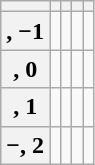<table class="wikitable">
<tr ---- valign="center">
<th></th>
<th></th>
<th></th>
<th></th>
<th></th>
</tr>
<tr ---- valign="center"  align="center">
<th>, −1</th>
<td></td>
<td></td>
<td></td>
<td></td>
</tr>
<tr ---- valign="center"  align="center">
<th>, 0</th>
<td></td>
<td></td>
<td></td>
<td></td>
</tr>
<tr ---- valign="center"  align="center">
<th>, 1</th>
<td></td>
<td></td>
<td></td>
<td></td>
</tr>
<tr ---- valign="center"  align="center">
<th>−, 2</th>
<td></td>
<td></td>
<td></td>
<td></td>
</tr>
</table>
